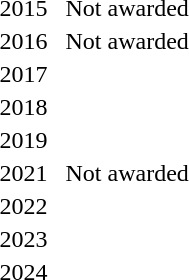<table>
<tr>
<td align="center">2015</td>
<td></td>
<td></td>
<td>Not awarded</td>
</tr>
<tr>
<td align="center">2016</td>
<td></td>
<td></td>
<td>Not awarded</td>
</tr>
<tr>
<td align="center">2017</td>
<td></td>
<td></td>
<td></td>
</tr>
<tr>
<td align="center">2018</td>
<td></td>
<td></td>
<td></td>
</tr>
<tr>
<td align="center">2019</td>
<td></td>
<td></td>
<td></td>
</tr>
<tr>
<td align="center">2021</td>
<td></td>
<td></td>
<td>Not awarded</td>
</tr>
<tr>
<td align="center">2022</td>
<td></td>
<td></td>
<td></td>
</tr>
<tr>
<td align="center">2023</td>
<td></td>
<td></td>
<td></td>
</tr>
<tr>
<td align="center">2024</td>
<td></td>
<td></td>
<td></td>
</tr>
</table>
